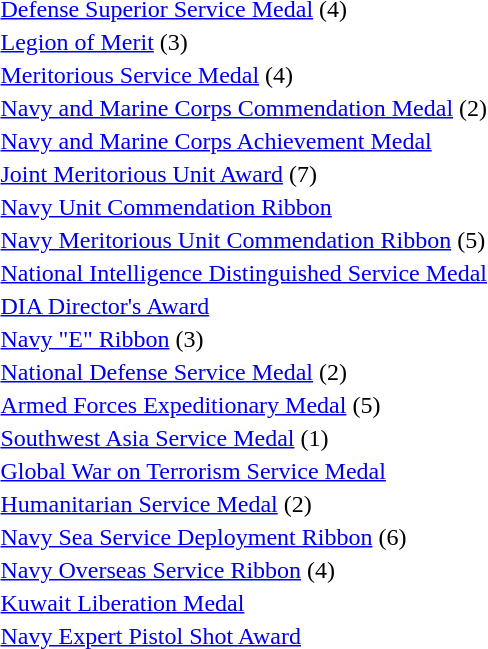<table>
<tr>
<td></td>
<td><a href='#'>Defense Superior Service Medal</a> (4)</td>
</tr>
<tr>
<td></td>
<td><a href='#'>Legion of Merit</a> (3)</td>
</tr>
<tr>
<td></td>
<td><a href='#'>Meritorious Service Medal</a> (4)</td>
</tr>
<tr>
<td></td>
<td><a href='#'>Navy and Marine Corps Commendation Medal</a> (2)</td>
</tr>
<tr>
<td></td>
<td><a href='#'>Navy and Marine Corps Achievement Medal</a></td>
</tr>
<tr>
<td></td>
<td><a href='#'>Joint Meritorious Unit Award</a> (7)</td>
</tr>
<tr>
<td></td>
<td><a href='#'>Navy Unit Commendation Ribbon</a></td>
</tr>
<tr>
<td></td>
<td><a href='#'>Navy Meritorious Unit Commendation Ribbon</a> (5)</td>
</tr>
<tr>
<td></td>
<td><a href='#'>National Intelligence Distinguished Service Medal</a></td>
</tr>
<tr>
<td></td>
<td><a href='#'>DIA Director's Award</a></td>
</tr>
<tr>
<td></td>
<td><a href='#'>Navy "E" Ribbon</a> (3)</td>
</tr>
<tr>
<td></td>
<td><a href='#'>National Defense Service Medal</a> (2)</td>
</tr>
<tr>
<td></td>
<td><a href='#'>Armed Forces Expeditionary Medal</a> (5)</td>
</tr>
<tr>
<td></td>
<td><a href='#'>Southwest Asia Service Medal</a> (1)</td>
</tr>
<tr>
<td></td>
<td><a href='#'>Global War on Terrorism Service Medal</a></td>
</tr>
<tr>
<td></td>
<td><a href='#'>Humanitarian Service Medal</a> (2)</td>
</tr>
<tr>
<td></td>
<td><a href='#'>Navy Sea Service Deployment Ribbon</a> (6)</td>
</tr>
<tr>
<td></td>
<td><a href='#'>Navy Overseas Service Ribbon</a> (4)</td>
</tr>
<tr>
<td></td>
<td><a href='#'>Kuwait Liberation Medal</a></td>
</tr>
<tr>
<td></td>
<td><a href='#'>Navy Expert Pistol Shot Award</a></td>
</tr>
</table>
